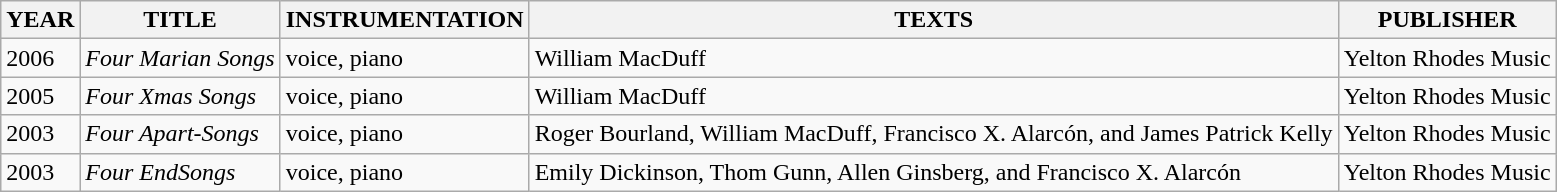<table class="wikitable">
<tr>
<th>YEAR</th>
<th>TITLE</th>
<th>INSTRUMENTATION</th>
<th>TEXTS</th>
<th>PUBLISHER</th>
</tr>
<tr>
<td>2006</td>
<td><em>Four Marian Songs</em></td>
<td>voice, piano</td>
<td>William MacDuff</td>
<td>Yelton Rhodes Music</td>
</tr>
<tr>
<td>2005</td>
<td><em>Four Xmas Songs</em></td>
<td>voice, piano</td>
<td>William MacDuff</td>
<td>Yelton Rhodes Music</td>
</tr>
<tr>
<td>2003</td>
<td><em>Four Apart-Songs</em></td>
<td>voice, piano</td>
<td>Roger Bourland, William MacDuff, Francisco X. Alarcón, and James Patrick Kelly</td>
<td>Yelton Rhodes Music</td>
</tr>
<tr>
<td>2003</td>
<td><em>Four EndSongs</em></td>
<td>voice, piano</td>
<td>Emily Dickinson, Thom Gunn, Allen Ginsberg, and Francisco X. Alarcón</td>
<td>Yelton Rhodes Music</td>
</tr>
</table>
